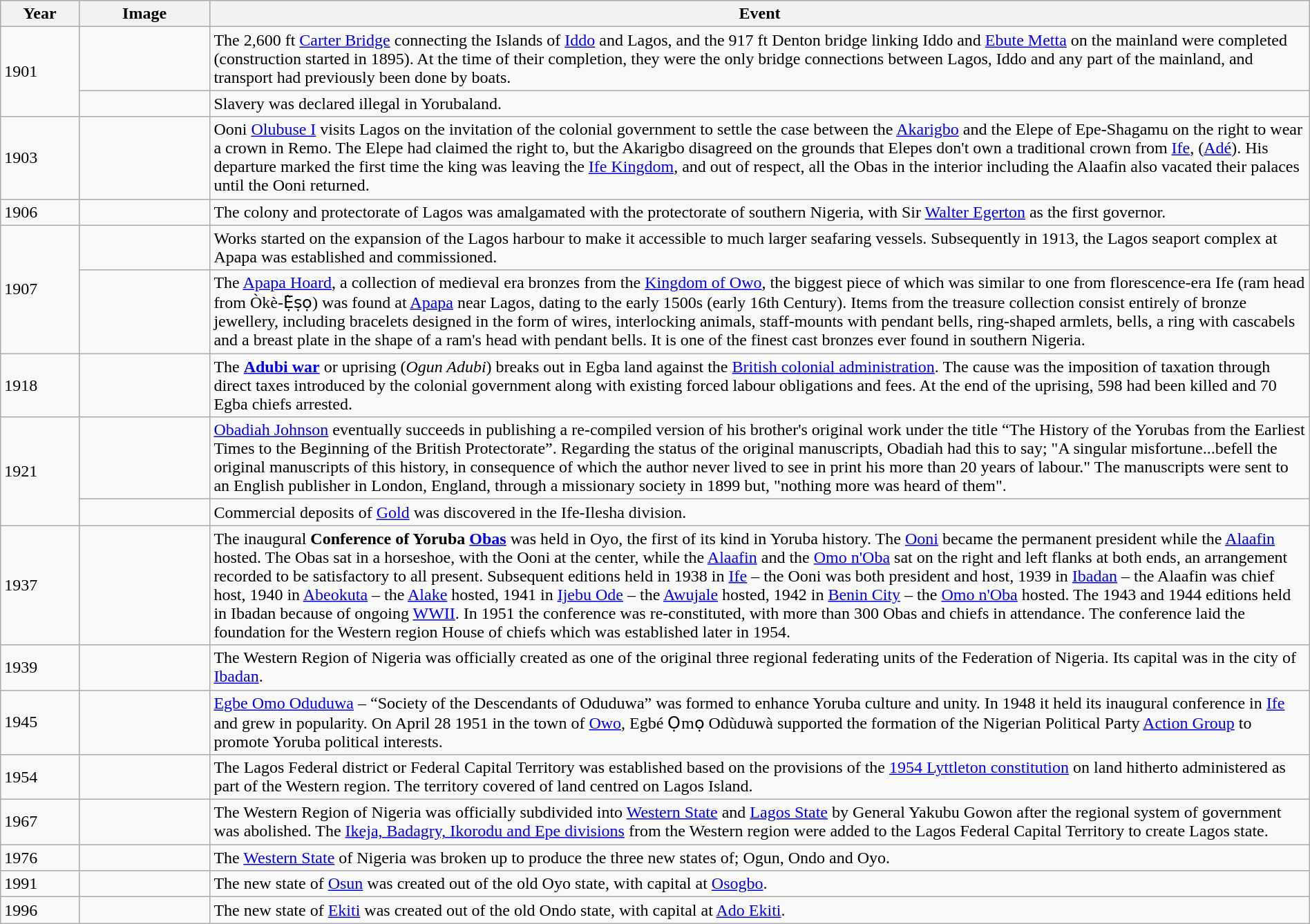<table class="wikitable" width="100%">
<tr>
<th style="width:6%">Year</th>
<th style="width:10%">Image</th>
<th>Event</th>
</tr>
<tr>
<td rowspan="2" valign="middle">1901</td>
<td></td>
<td>The 2,600 ft <a href='#'>Carter Bridge</a> connecting the Islands of <a href='#'>Iddo</a> and Lagos, and the 917 ft Denton bridge linking Iddo and <a href='#'>Ebute Metta</a> on the mainland were completed (construction started in 1895). At the time of their completion, they were the only bridge connections between Lagos, Iddo and any part of the mainland, and transport had previously been done by boats.</td>
</tr>
<tr>
<td><small></small></td>
<td>Slavery was declared illegal in Yorubaland.</td>
</tr>
<tr>
<td>1903</td>
<td><small></small></td>
<td>Ooni <a href='#'>Olubuse I</a> visits Lagos on the invitation of the colonial government to settle the case between the <a href='#'>Akarigbo</a> and the Elepe of Epe-Shagamu on the right to wear a crown in Remo. The Elepe had claimed the right to, but the Akarigbo disagreed on the grounds that Elepes don't own a traditional crown from <a href='#'>Ife</a>, (<a href='#'>Adé</a>). His departure marked the first time the king was leaving the <a href='#'>Ife Kingdom</a>, and out of respect, all the Obas in the interior including the Alaafin also vacated their palaces until the Ooni returned.</td>
</tr>
<tr>
<td>1906</td>
<td><small></small></td>
<td>The colony and protectorate of Lagos was amalgamated with the protectorate of southern Nigeria, with Sir <a href='#'>Walter Egerton</a> as the first governor.</td>
</tr>
<tr>
<td rowspan="2" valign="middle">1907</td>
<td></td>
<td>Works started on the expansion of the Lagos harbour to make it accessible to much larger seafaring vessels. Subsequently in 1913, the Lagos seaport complex at Apapa was established and commissioned.</td>
</tr>
<tr>
<td></td>
<td>The <a href='#'>Apapa Hoard</a>, a collection of medieval era bronzes from the <a href='#'>Kingdom of Owo</a>, the biggest piece of which was similar to one from florescence-era Ife (ram head from Òkè-Ẹ̀ṣọ) was found at <a href='#'>Apapa</a> near Lagos, dating to the early 1500s (early 16th Century). Items from the treasure collection consist entirely of bronze jewellery, including bracelets designed in the form of wires, interlocking animals, staff-mounts with pendant bells, ring-shaped armlets, bells, a ring with cascabels and a breast plate in the shape of a ram's head with pendant bells. It is one of the finest cast bronzes ever found in southern Nigeria.</td>
</tr>
<tr>
<td>1918</td>
<td><small></small></td>
<td>The <strong><a href='#'>Adubi war</a></strong> or uprising (<em>Ogun Adubi</em>) breaks out in Egba land against the <a href='#'>British colonial administration</a>. The cause was the imposition of taxation through direct taxes introduced by the colonial government along with existing forced labour obligations and fees. At the end of the uprising, 598 had been killed and 70 Egba chiefs arrested.</td>
</tr>
<tr>
<td rowspan="2" valign="middle">1921</td>
<td></td>
<td><a href='#'>Obadiah Johnson</a> eventually succeeds in publishing a re-compiled version of his brother's original work under the title “The History of the Yorubas from the Earliest Times to the Beginning of the British Protectorate”. Regarding the status of the original manuscripts, Obadiah had this to say; "A singular misfortune...befell the original manuscripts of this history, in consequence of which the author never lived to see in print his more than 20 years of labour." The manuscripts were sent to an English publisher in London, England, through a missionary society in 1899 but, "nothing more was heard of them".</td>
</tr>
<tr>
<td></td>
<td>Commercial deposits of <a href='#'>Gold</a> was discovered in the Ife-Ilesha division.</td>
</tr>
<tr>
<td>1937</td>
<td><small></small></td>
<td>The inaugural <strong>Conference of Yoruba <a href='#'>Obas</a></strong> was held in Oyo, the first of its kind in Yoruba history. The <a href='#'>Ooni</a> became the permanent president while the <a href='#'>Alaafin</a> hosted. The Obas sat in a horseshoe, with the Ooni at the center, while the <a href='#'>Alaafin</a> and the <a href='#'>Omo n'Oba</a> sat on the right and left flanks at both ends, an arrangement recorded to be satisfactory to all present. Subsequent editions held in 1938 in <a href='#'>Ife</a> – the Ooni was both president and host, 1939 in <a href='#'>Ibadan</a> – the Alaafin was chief host, 1940 in <a href='#'>Abeokuta</a> – the <a href='#'>Alake</a> hosted, 1941 in <a href='#'>Ijebu Ode</a> – the <a href='#'>Awujale</a> hosted, 1942 in <a href='#'>Benin City</a> – the <a href='#'>Omo n'Oba</a> hosted. The 1943 and 1944 editions held in Ibadan because of ongoing <a href='#'>WWII</a>. In 1951 the conference was re-constituted, with more than 300 Obas and chiefs in attendance. The conference laid the foundation for the Western region House of chiefs which was established later in 1954.</td>
</tr>
<tr>
<td>1939</td>
<td><small></small></td>
<td>The Western Region of Nigeria was officially created as one of the original three regional federating units of the Federation of Nigeria. Its capital was in the city of <a href='#'>Ibadan</a>.</td>
</tr>
<tr>
<td>1945</td>
<td></td>
<td><a href='#'>Egbe Omo Oduduwa</a> – “Society of the Descendants of Oduduwa” was formed to enhance Yoruba culture and unity. In 1948 it held its inaugural conference in <a href='#'>Ife</a> and grew in popularity. On April 28 1951 in the town of <a href='#'>Owo</a>, Egbé Ọmọ Odùduwà supported the formation of the Nigerian Political Party <a href='#'>Action Group</a> to promote Yoruba political interests.</td>
</tr>
<tr>
<td>1954</td>
<td><small></small></td>
<td>The Lagos Federal district or Federal Capital Territory was established based on the provisions of the <a href='#'>1954 Lyttleton constitution</a> on land hitherto administered as part of the Western region. The territory covered  of land centred on Lagos Island.</td>
</tr>
<tr>
<td>1967</td>
<td><small></small></td>
<td>The Western Region of Nigeria was officially subdivided into <a href='#'>Western State</a> and <a href='#'>Lagos State</a> by General Yakubu Gowon after the regional system of government was abolished. The <a href='#'>Ikeja, Badagry, Ikorodu and Epe divisions</a> from the Western region were added to the Lagos Federal Capital Territory to create Lagos state.</td>
</tr>
<tr>
<td>1976</td>
<td><small></small></td>
<td>The <a href='#'>Western State</a> of Nigeria was broken up to produce the three new states of; Ogun, Ondo and Oyo.</td>
</tr>
<tr>
<td>1991</td>
<td><small></small></td>
<td>The new state of <a href='#'>Osun</a> was created out of the old Oyo state, with capital at <a href='#'>Osogbo</a>.</td>
</tr>
<tr>
<td>1996</td>
<td><small></small></td>
<td>The new state of <a href='#'>Ekiti</a> was created out of the old Ondo state, with capital at <a href='#'>Ado Ekiti</a>.</td>
</tr>
</table>
